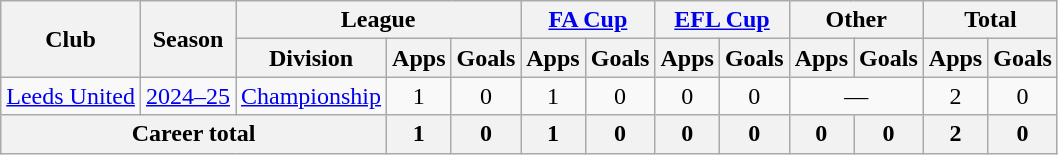<table class="wikitable" style="text-align:center">
<tr>
<th rowspan="2">Club</th>
<th rowspan="2">Season</th>
<th colspan="3">League</th>
<th colspan="2"><a href='#'>FA Cup</a></th>
<th colspan="2"><a href='#'>EFL Cup</a></th>
<th colspan="2">Other</th>
<th colspan="2">Total</th>
</tr>
<tr>
<th>Division</th>
<th>Apps</th>
<th>Goals</th>
<th>Apps</th>
<th>Goals</th>
<th>Apps</th>
<th>Goals</th>
<th>Apps</th>
<th>Goals</th>
<th>Apps</th>
<th>Goals</th>
</tr>
<tr>
<td><a href='#'>Leeds United</a></td>
<td><a href='#'>2024–25</a></td>
<td><a href='#'>Championship</a></td>
<td>1</td>
<td>0</td>
<td>1</td>
<td>0</td>
<td>0</td>
<td>0</td>
<td colspan="2">—</td>
<td>2</td>
<td>0</td>
</tr>
<tr>
<th colspan="3">Career total</th>
<th>1</th>
<th>0</th>
<th>1</th>
<th>0</th>
<th>0</th>
<th>0</th>
<th>0</th>
<th>0</th>
<th>2</th>
<th>0</th>
</tr>
</table>
